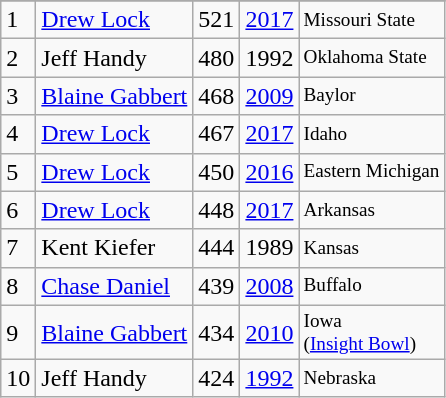<table class="wikitable">
<tr>
</tr>
<tr>
<td>1</td>
<td><a href='#'>Drew Lock</a></td>
<td>521</td>
<td><a href='#'>2017</a></td>
<td style="font-size:80%;">Missouri State</td>
</tr>
<tr>
<td>2</td>
<td>Jeff Handy</td>
<td>480</td>
<td>1992</td>
<td style="font-size:80%;">Oklahoma State</td>
</tr>
<tr>
<td>3</td>
<td><a href='#'>Blaine Gabbert</a></td>
<td>468</td>
<td><a href='#'>2009</a></td>
<td style="font-size:80%;">Baylor</td>
</tr>
<tr>
<td>4</td>
<td><a href='#'>Drew Lock</a></td>
<td>467</td>
<td><a href='#'>2017</a></td>
<td style="font-size:80%;">Idaho</td>
</tr>
<tr>
<td>5</td>
<td><a href='#'>Drew Lock</a></td>
<td>450</td>
<td><a href='#'>2016</a></td>
<td style="font-size:80%;">Eastern Michigan</td>
</tr>
<tr>
<td>6</td>
<td><a href='#'>Drew Lock</a></td>
<td>448</td>
<td><a href='#'>2017</a></td>
<td style="font-size:80%;">Arkansas</td>
</tr>
<tr>
<td>7</td>
<td>Kent Kiefer</td>
<td>444</td>
<td>1989</td>
<td style="font-size:80%;">Kansas</td>
</tr>
<tr>
<td>8</td>
<td><a href='#'>Chase Daniel</a></td>
<td>439</td>
<td><a href='#'>2008</a></td>
<td style="font-size:80%;">Buffalo</td>
</tr>
<tr>
<td>9</td>
<td><a href='#'>Blaine Gabbert</a></td>
<td>434</td>
<td><a href='#'>2010</a></td>
<td style="font-size:80%;">Iowa<br>(<a href='#'>Insight Bowl</a>)</td>
</tr>
<tr>
<td>10</td>
<td>Jeff Handy</td>
<td>424</td>
<td><a href='#'>1992</a></td>
<td style="font-size:80%;">Nebraska</td>
</tr>
</table>
